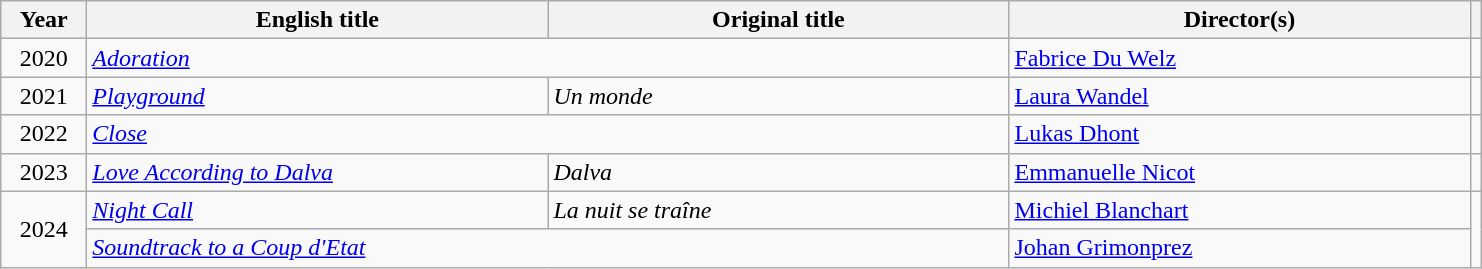<table class="wikitable plainrowheaders">
<tr>
<th scope="col" width="50">Year</th>
<th scope="col" width="300">English title</th>
<th scope="col" width="300">Original title</th>
<th scope="col" width="300">Director(s)</th>
<th scope="col"></th>
</tr>
<tr>
<td align="center">2020</td>
<td colspan="2"><em><a href='#'>Adoration</a></em></td>
<td><a href='#'>Fabrice Du Welz</a></td>
<td align="center"></td>
</tr>
<tr>
<td align="center">2021</td>
<td><em><a href='#'>Playground</a></em></td>
<td><em>Un monde</em></td>
<td><a href='#'>Laura Wandel</a></td>
<td align="center"></td>
</tr>
<tr>
<td align="center">2022</td>
<td colspan="2"><em><a href='#'>Close</a></em></td>
<td><a href='#'>Lukas Dhont</a></td>
<td align="center"></td>
</tr>
<tr>
<td align="center">2023</td>
<td><em><a href='#'>Love According to Dalva</a></em></td>
<td><em>Dalva</em></td>
<td><a href='#'>Emmanuelle Nicot</a></td>
<td align="center"></td>
</tr>
<tr>
<td rowspan="2" align="center">2024</td>
<td><em><a href='#'>Night Call</a></em></td>
<td><em>La nuit se traîne</em></td>
<td><a href='#'>Michiel Blanchart</a></td>
<td rowspan="2" align="center"></td>
</tr>
<tr>
<td colspan="2"><em><a href='#'>Soundtrack to a Coup d'Etat</a></em></td>
<td><a href='#'>Johan Grimonprez</a></td>
</tr>
</table>
